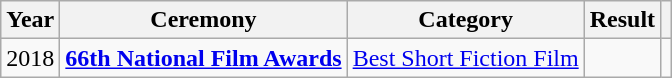<table class="wikitable">
<tr>
<th>Year</th>
<th>Ceremony</th>
<th>Category</th>
<th>Result</th>
<th></th>
</tr>
<tr>
<td>2018</td>
<td><strong><a href='#'>66th National Film Awards</a></strong></td>
<td><a href='#'>Best Short Fiction Film</a></td>
<td></td>
<td></td>
</tr>
</table>
